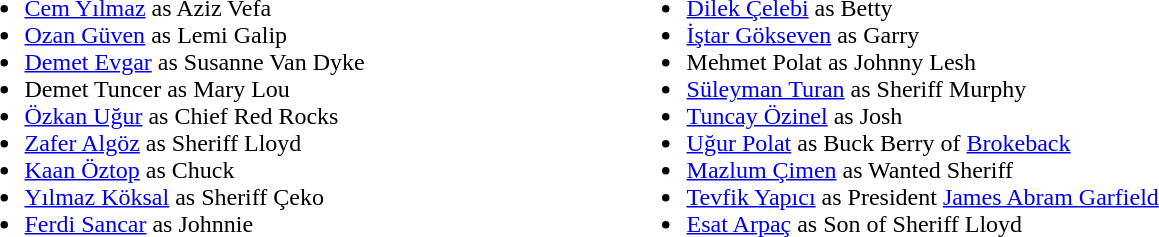<table width="70%" |>
<tr>
<td valign="top" width=50%><br><ul><li><a href='#'>Cem Yılmaz</a> as Aziz Vefa</li><li><a href='#'>Ozan Güven</a> as Lemi Galip</li><li><a href='#'>Demet Evgar</a> as Susanne Van Dyke</li><li>Demet Tuncer  as Mary Lou</li><li><a href='#'>Özkan Uğur</a> as Chief Red Rocks</li><li><a href='#'>Zafer Algöz</a> as Sheriff Lloyd</li><li><a href='#'>Kaan Öztop</a> as Chuck</li><li><a href='#'>Yılmaz Köksal</a> as Sheriff Çeko</li><li><a href='#'>Ferdi Sancar</a> as Johnnie</li></ul></td>
<td valign="top" width=50%><br><ul><li><a href='#'>Dilek Çelebi</a> as Betty</li><li><a href='#'>İştar Gökseven</a> as Garry</li><li>Mehmet Polat as Johnny Lesh</li><li><a href='#'>Süleyman Turan</a> as Sheriff Murphy</li><li><a href='#'>Tuncay Özinel</a> as Josh</li><li><a href='#'>Uğur Polat</a> as Buck Berry of <a href='#'>Brokeback</a></li><li><a href='#'>Mazlum Çimen</a> as Wanted Sheriff</li><li><a href='#'>Tevfik Yapıcı</a> as President <a href='#'>James Abram Garfield</a></li><li><a href='#'>Esat Arpaç</a> as Son of Sheriff Lloyd</li></ul></td>
</tr>
</table>
